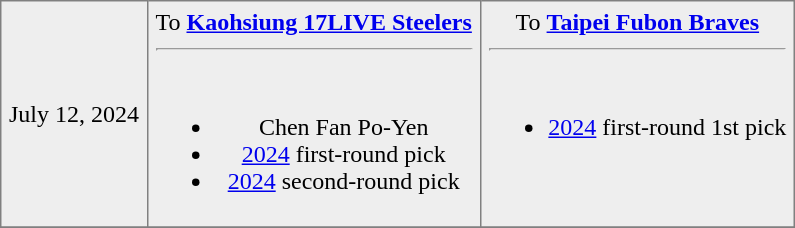<table border=1 style="border-collapse:collapse; text-align: center; bordercolor="#DFDFDF"  cellpadding="5">
<tr style="background:#eee;">
<td>July 12, 2024</td>
<td valign="top">To <strong><a href='#'>Kaohsiung 17LIVE Steelers</a></strong><hr><br><ul><li>Chen Fan Po-Yen</li><li><a href='#'>2024</a> first-round pick</li><li><a href='#'>2024</a> second-round pick</li></ul></td>
<td valign="top">To <strong><a href='#'>Taipei Fubon Braves</a></strong><hr><br><ul><li><a href='#'>2024</a> first-round 1st pick</li></ul></td>
</tr>
<tr>
</tr>
</table>
